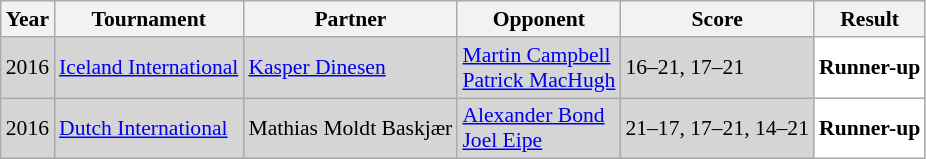<table class="sortable wikitable" style="font-size: 90%;">
<tr>
<th>Year</th>
<th>Tournament</th>
<th>Partner</th>
<th>Opponent</th>
<th>Score</th>
<th>Result</th>
</tr>
<tr style="background:#D5D5D5">
<td align="center">2016</td>
<td align="left"><a href='#'>Iceland International</a></td>
<td align="left"> <a href='#'>Kasper Dinesen</a></td>
<td align="left"> <a href='#'>Martin Campbell</a><br> <a href='#'>Patrick MacHugh</a></td>
<td align="left">16–21, 17–21</td>
<td style="text-align:left; background:white"> <strong>Runner-up</strong></td>
</tr>
<tr style="background:#D5D5D5">
<td align="center">2016</td>
<td align="left"><a href='#'>Dutch International</a></td>
<td align="left"> Mathias Moldt Baskjær</td>
<td align="left"> <a href='#'>Alexander Bond</a><br> <a href='#'>Joel Eipe</a></td>
<td align="left">21–17, 17–21, 14–21</td>
<td style="text-align:left; background:white"> <strong>Runner-up</strong></td>
</tr>
</table>
